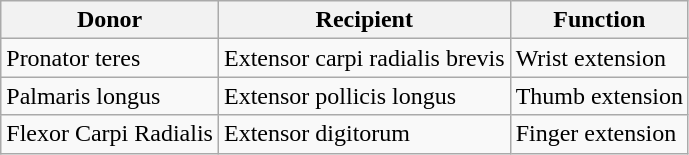<table class="wikitable">
<tr>
<th>Donor</th>
<th>Recipient</th>
<th>Function</th>
</tr>
<tr>
<td>Pronator teres</td>
<td>Extensor carpi radialis brevis</td>
<td>Wrist extension</td>
</tr>
<tr>
<td>Palmaris longus</td>
<td>Extensor pollicis longus</td>
<td>Thumb extension</td>
</tr>
<tr>
<td>Flexor Carpi Radialis</td>
<td>Extensor digitorum</td>
<td>Finger extension</td>
</tr>
</table>
